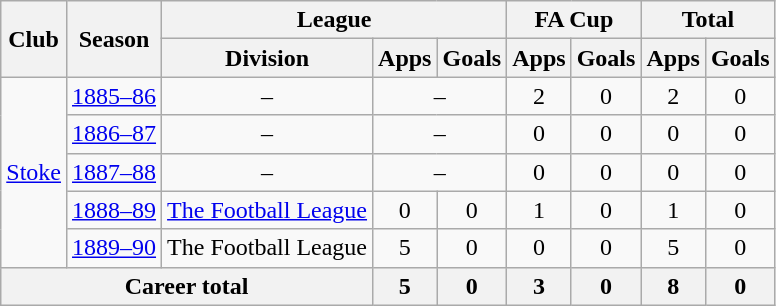<table class="wikitable" style="text-align: center;">
<tr>
<th rowspan="2">Club</th>
<th rowspan="2">Season</th>
<th colspan="3">League</th>
<th colspan="2">FA Cup</th>
<th colspan="2">Total</th>
</tr>
<tr>
<th>Division</th>
<th>Apps</th>
<th>Goals</th>
<th>Apps</th>
<th>Goals</th>
<th>Apps</th>
<th>Goals</th>
</tr>
<tr>
<td rowspan="5"><a href='#'>Stoke</a></td>
<td><a href='#'>1885–86</a></td>
<td>–</td>
<td colspan="2">–</td>
<td>2</td>
<td>0</td>
<td>2</td>
<td>0</td>
</tr>
<tr>
<td><a href='#'>1886–87</a></td>
<td>–</td>
<td colspan="2">–</td>
<td>0</td>
<td>0</td>
<td>0</td>
<td>0</td>
</tr>
<tr>
<td><a href='#'>1887–88</a></td>
<td>–</td>
<td colspan="2">–</td>
<td>0</td>
<td>0</td>
<td>0</td>
<td>0</td>
</tr>
<tr>
<td><a href='#'>1888–89</a></td>
<td><a href='#'>The Football League</a></td>
<td>0</td>
<td>0</td>
<td>1</td>
<td>0</td>
<td>1</td>
<td>0</td>
</tr>
<tr>
<td><a href='#'>1889–90</a></td>
<td>The Football League</td>
<td>5</td>
<td>0</td>
<td>0</td>
<td>0</td>
<td>5</td>
<td>0</td>
</tr>
<tr>
<th colspan=3>Career total</th>
<th>5</th>
<th>0</th>
<th>3</th>
<th>0</th>
<th>8</th>
<th>0</th>
</tr>
</table>
